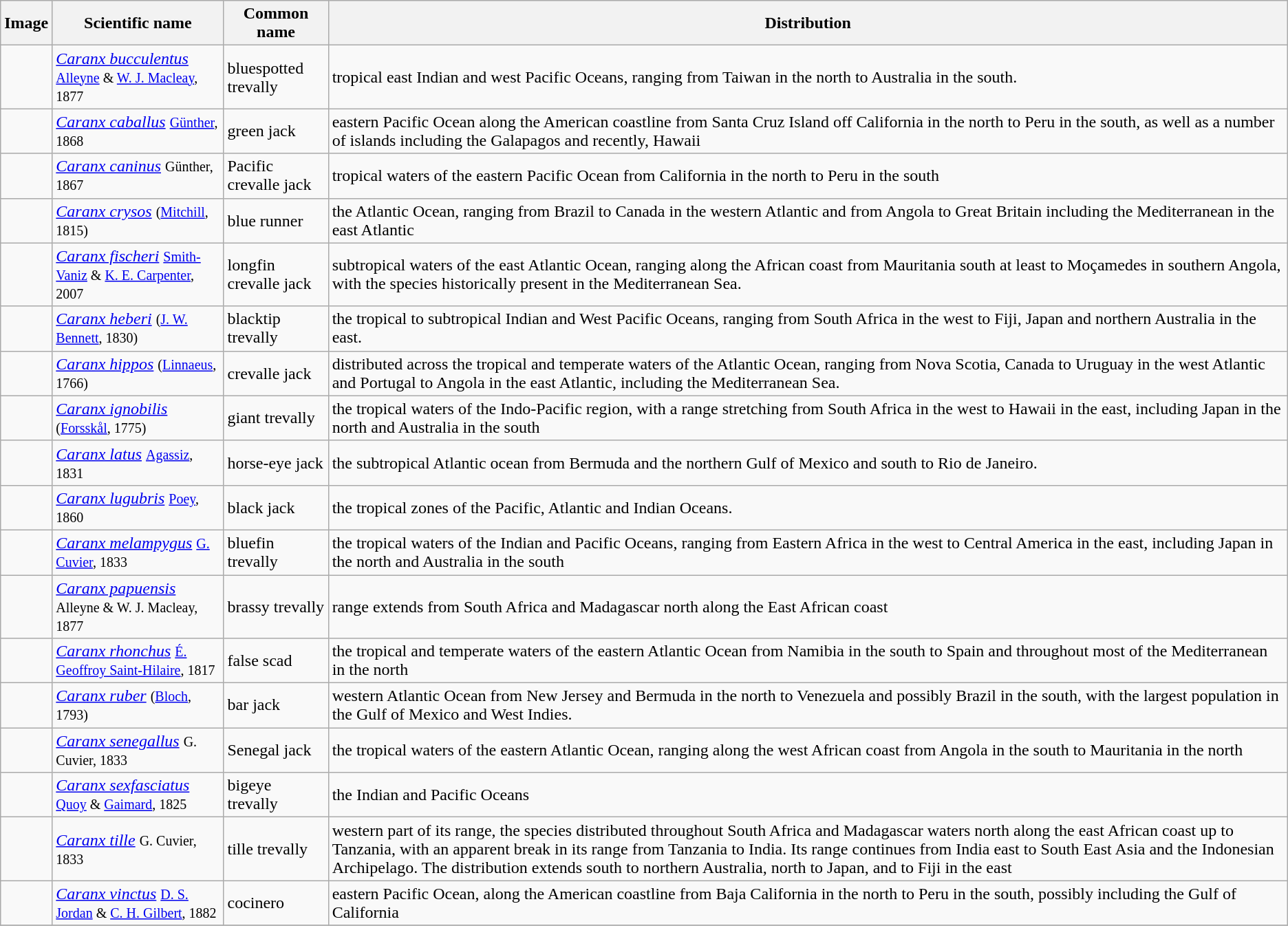<table class="wikitable">
<tr>
<th>Image</th>
<th>Scientific name</th>
<th>Common name</th>
<th>Distribution</th>
</tr>
<tr>
<td></td>
<td><em><a href='#'>Caranx bucculentus</a></em> <small><a href='#'>Alleyne</a> & <a href='#'>W. J. Macleay</a>, 1877</small></td>
<td>bluespotted trevally</td>
<td>tropical east Indian and west Pacific Oceans, ranging from Taiwan in the north to Australia in the south.</td>
</tr>
<tr>
<td></td>
<td><em><a href='#'>Caranx caballus</a></em> <small><a href='#'>Günther</a>, 1868</small></td>
<td>green jack</td>
<td>eastern Pacific Ocean along the American coastline from Santa Cruz Island off California in the north to Peru in the south, as well as a number of islands including the Galapagos and recently, Hawaii</td>
</tr>
<tr>
<td></td>
<td><em><a href='#'>Caranx caninus</a></em> <small>Günther, 1867</small></td>
<td>Pacific crevalle jack</td>
<td>tropical waters of the eastern Pacific Ocean from California in the north to Peru in the south</td>
</tr>
<tr>
<td></td>
<td><em><a href='#'>Caranx crysos</a></em> <small>(<a href='#'>Mitchill</a>, 1815)</small></td>
<td>blue runner</td>
<td>the Atlantic Ocean, ranging from Brazil to Canada in the western Atlantic and from Angola to Great Britain including the Mediterranean in the east Atlantic</td>
</tr>
<tr>
<td></td>
<td><em><a href='#'>Caranx fischeri</a></em> <small><a href='#'>Smith-Vaniz</a> & <a href='#'>K. E. Carpenter</a>, 2007</small></td>
<td>longfin crevalle jack</td>
<td>subtropical waters of the east Atlantic Ocean, ranging along the African coast from Mauritania south at least to Moçamedes in southern Angola, with the species historically present in the Mediterranean Sea.</td>
</tr>
<tr>
<td></td>
<td><em><a href='#'>Caranx heberi</a></em> <small>(<a href='#'>J. W. Bennett</a>, 1830)</small></td>
<td>blacktip trevally</td>
<td>the tropical to subtropical Indian and West Pacific Oceans, ranging from South Africa in the west to Fiji, Japan and northern Australia in the east.</td>
</tr>
<tr>
<td></td>
<td><em><a href='#'>Caranx hippos</a></em> <small>(<a href='#'>Linnaeus</a>, 1766)</small></td>
<td>crevalle jack</td>
<td>distributed across the tropical and temperate waters of the Atlantic Ocean, ranging from Nova Scotia, Canada to Uruguay in the west Atlantic and Portugal to Angola in the east Atlantic, including the Mediterranean Sea.</td>
</tr>
<tr>
<td></td>
<td><em><a href='#'>Caranx ignobilis</a></em> <small>(<a href='#'>Forsskål</a>, 1775)</small></td>
<td>giant trevally</td>
<td>the tropical waters of the Indo-Pacific region, with a range stretching from South Africa in the west to Hawaii in the east, including Japan in the north and Australia in the south</td>
</tr>
<tr>
<td></td>
<td><em><a href='#'>Caranx latus</a></em> <small><a href='#'>Agassiz</a>, 1831</small></td>
<td>horse-eye jack</td>
<td>the subtropical Atlantic ocean from Bermuda and the northern Gulf of Mexico and south to Rio de Janeiro.</td>
</tr>
<tr>
<td></td>
<td><em><a href='#'>Caranx lugubris</a></em> <small><a href='#'>Poey</a>, 1860</small></td>
<td>black jack</td>
<td>the tropical zones of the Pacific, Atlantic and Indian Oceans.</td>
</tr>
<tr>
<td></td>
<td><em><a href='#'>Caranx melampygus</a></em> <small><a href='#'>G. Cuvier</a>, 1833</small></td>
<td>bluefin trevally</td>
<td>the tropical waters of the Indian and Pacific Oceans, ranging from Eastern Africa in the west to Central America in the east, including Japan in the north and Australia in the south</td>
</tr>
<tr>
<td></td>
<td><em><a href='#'>Caranx papuensis</a></em> <small>Alleyne & W. J. Macleay, 1877</small></td>
<td>brassy trevally</td>
<td>range extends from South Africa and Madagascar north along the East African coast</td>
</tr>
<tr>
<td></td>
<td><em><a href='#'>Caranx rhonchus</a></em> <small><a href='#'>É. Geoffroy Saint-Hilaire</a>, 1817</small></td>
<td>false scad</td>
<td>the tropical and temperate waters of the eastern Atlantic Ocean from Namibia in the south to Spain and throughout most of the Mediterranean in the north</td>
</tr>
<tr>
<td></td>
<td><em><a href='#'>Caranx ruber</a></em> <small>(<a href='#'>Bloch</a>, 1793)</small></td>
<td>bar jack</td>
<td>western Atlantic Ocean from New Jersey and Bermuda in the north to Venezuela and possibly Brazil in the south, with the largest population in the Gulf of Mexico and West Indies.</td>
</tr>
<tr>
<td></td>
<td><em><a href='#'>Caranx senegallus</a></em> <small>G. Cuvier, 1833</small></td>
<td>Senegal jack</td>
<td>the tropical waters of the eastern Atlantic Ocean, ranging along the west African coast from Angola in the south to Mauritania in the north</td>
</tr>
<tr>
<td></td>
<td><em><a href='#'>Caranx sexfasciatus</a></em> <small><a href='#'>Quoy</a> & <a href='#'>Gaimard</a>, 1825</small></td>
<td>bigeye trevally</td>
<td>the Indian and Pacific Oceans</td>
</tr>
<tr>
<td></td>
<td><em><a href='#'>Caranx tille</a></em> <small>G. Cuvier, 1833</small></td>
<td>tille trevally</td>
<td>western part of its range, the species distributed throughout South Africa and Madagascar waters north along the east African coast up to Tanzania, with an apparent break in its range from Tanzania to India. Its range continues from India east to South East Asia and the Indonesian Archipelago. The distribution extends south to northern Australia, north to Japan, and to Fiji in the east</td>
</tr>
<tr>
<td></td>
<td><em><a href='#'>Caranx vinctus</a></em> <small><a href='#'>D. S. Jordan</a> & <a href='#'>C. H. Gilbert</a>, 1882</small></td>
<td>cocinero</td>
<td>eastern Pacific Ocean, along the American coastline from Baja California in the north to Peru in the south, possibly including the Gulf of California</td>
</tr>
<tr>
</tr>
</table>
